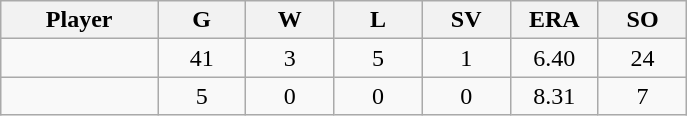<table class="wikitable sortable">
<tr>
<th bgcolor="#DDDDFF" width="16%">Player</th>
<th bgcolor="#DDDDFF" width="9%">G</th>
<th bgcolor="#DDDDFF" width="9%">W</th>
<th bgcolor="#DDDDFF" width="9%">L</th>
<th bgcolor="#DDDDFF" width="9%">SV</th>
<th bgcolor="#DDDDFF" width="9%">ERA</th>
<th bgcolor="#DDDDFF" width="9%">SO</th>
</tr>
<tr align="center">
<td></td>
<td>41</td>
<td>3</td>
<td>5</td>
<td>1</td>
<td>6.40</td>
<td>24</td>
</tr>
<tr align="center">
<td></td>
<td>5</td>
<td>0</td>
<td>0</td>
<td>0</td>
<td>8.31</td>
<td>7</td>
</tr>
</table>
